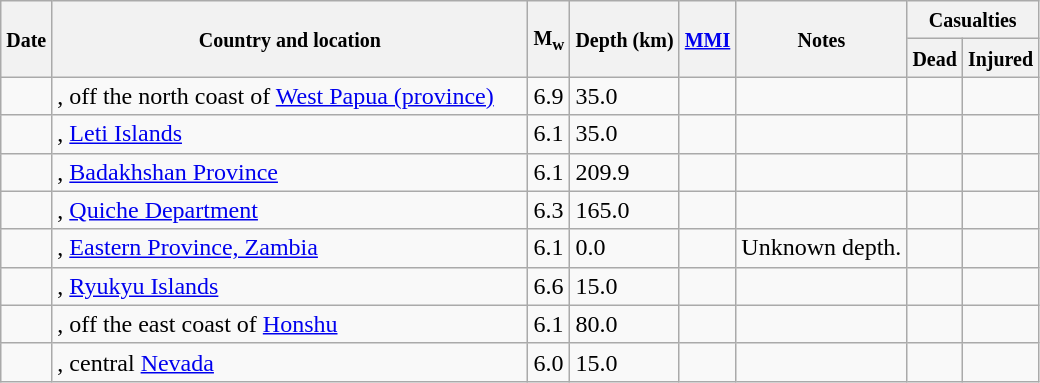<table class="wikitable sortable sort-under" style="border:1px black; margin-left:1em;">
<tr>
<th rowspan="2"><small>Date</small></th>
<th rowspan="2" style="width: 310px"><small>Country and location</small></th>
<th rowspan="2"><small>M<sub>w</sub></small></th>
<th rowspan="2"><small>Depth (km)</small></th>
<th rowspan="2"><small><a href='#'>MMI</a></small></th>
<th rowspan="2" class="unsortable"><small>Notes</small></th>
<th colspan="2"><small>Casualties</small></th>
</tr>
<tr>
<th><small>Dead</small></th>
<th><small>Injured</small></th>
</tr>
<tr>
<td></td>
<td>, off the north coast of <a href='#'>West Papua (province)</a></td>
<td>6.9</td>
<td>35.0</td>
<td></td>
<td></td>
<td></td>
<td></td>
</tr>
<tr>
<td></td>
<td>, <a href='#'>Leti Islands</a></td>
<td>6.1</td>
<td>35.0</td>
<td></td>
<td></td>
<td></td>
<td></td>
</tr>
<tr>
<td></td>
<td>, <a href='#'>Badakhshan Province</a></td>
<td>6.1</td>
<td>209.9</td>
<td></td>
<td></td>
<td></td>
<td></td>
</tr>
<tr>
<td></td>
<td>, <a href='#'>Quiche Department</a></td>
<td>6.3</td>
<td>165.0</td>
<td></td>
<td></td>
<td></td>
<td></td>
</tr>
<tr>
<td></td>
<td>, <a href='#'>Eastern Province, Zambia</a></td>
<td>6.1</td>
<td>0.0</td>
<td></td>
<td>Unknown depth.</td>
<td></td>
<td></td>
</tr>
<tr>
<td></td>
<td>, <a href='#'>Ryukyu Islands</a></td>
<td>6.6</td>
<td>15.0</td>
<td></td>
<td></td>
<td></td>
<td></td>
</tr>
<tr>
<td></td>
<td>, off the east coast of <a href='#'>Honshu</a></td>
<td>6.1</td>
<td>80.0</td>
<td></td>
<td></td>
<td></td>
<td></td>
</tr>
<tr>
<td></td>
<td>, central <a href='#'>Nevada</a></td>
<td>6.0</td>
<td>15.0</td>
<td></td>
<td></td>
<td></td>
<td></td>
</tr>
</table>
